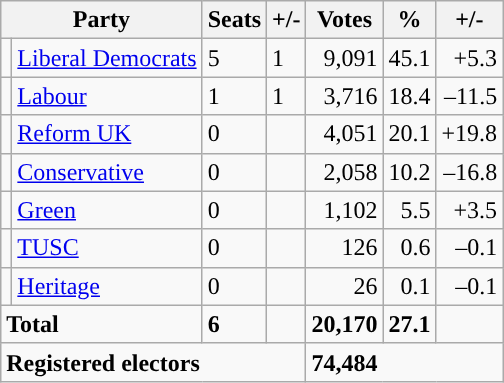<table class="wikitable sortable">
<tr>
<th colspan="2">Party</th>
<th>Seats</th>
<th>+/-</th>
<th>Votes</th>
<th>%</th>
<th>+/-</th>
</tr>
<tr>
<td style="background-color: "></td>
<td><a href='#'>Liberal Democrats</a></td>
<td>5</td>
<td> 1</td>
<td style="text-align:right;">9,091</td>
<td style="text-align:right;">45.1</td>
<td style="text-align:right;">+5.3</td>
</tr>
<tr>
<td style="background-color: "></td>
<td><a href='#'>Labour</a></td>
<td>1</td>
<td> 1</td>
<td style="text-align:right;">3,716</td>
<td style="text-align:right;">18.4</td>
<td style="text-align:right;">–11.5</td>
</tr>
<tr>
<td style="background-color: "></td>
<td><a href='#'>Reform UK</a></td>
<td>0</td>
<td></td>
<td style="text-align:right;">4,051</td>
<td style="text-align:right;">20.1</td>
<td style="text-align:right;">+19.8</td>
</tr>
<tr>
<td style="background-color: "></td>
<td><a href='#'>Conservative</a></td>
<td>0</td>
<td></td>
<td style="text-align:right;">2,058</td>
<td style="text-align:right;">10.2</td>
<td style="text-align:right;">–16.8</td>
</tr>
<tr>
<td style="background-color: "></td>
<td><a href='#'>Green</a></td>
<td>0</td>
<td></td>
<td style="text-align:right;">1,102</td>
<td style="text-align:right;">5.5</td>
<td style="text-align:right;">+3.5</td>
</tr>
<tr>
<td style="background-color: "></td>
<td><a href='#'>TUSC</a></td>
<td>0</td>
<td></td>
<td style="text-align:right;">126</td>
<td style="text-align:right;">0.6</td>
<td style="text-align:right;">–0.1</td>
</tr>
<tr>
<td style="background-color: "></td>
<td><a href='#'>Heritage</a></td>
<td>0</td>
<td></td>
<td style="text-align:right;">26</td>
<td style="text-align:right;">0.1</td>
<td style="text-align:right;">–0.1</td>
</tr>
<tr>
<td colspan="2"><strong>Total</strong></td>
<td><strong>6</strong></td>
<td></td>
<td style="text-align:right;"><strong>20,170</strong></td>
<td style="text-align:right;"><strong>27.1</strong></td>
<td style="text-align:right;"></td>
</tr>
<tr>
<td colspan="4"><strong>Registered electors</strong></td>
<td colspan="3" style="text-align:left;"><strong>74,484</strong></td>
</tr>
</table>
